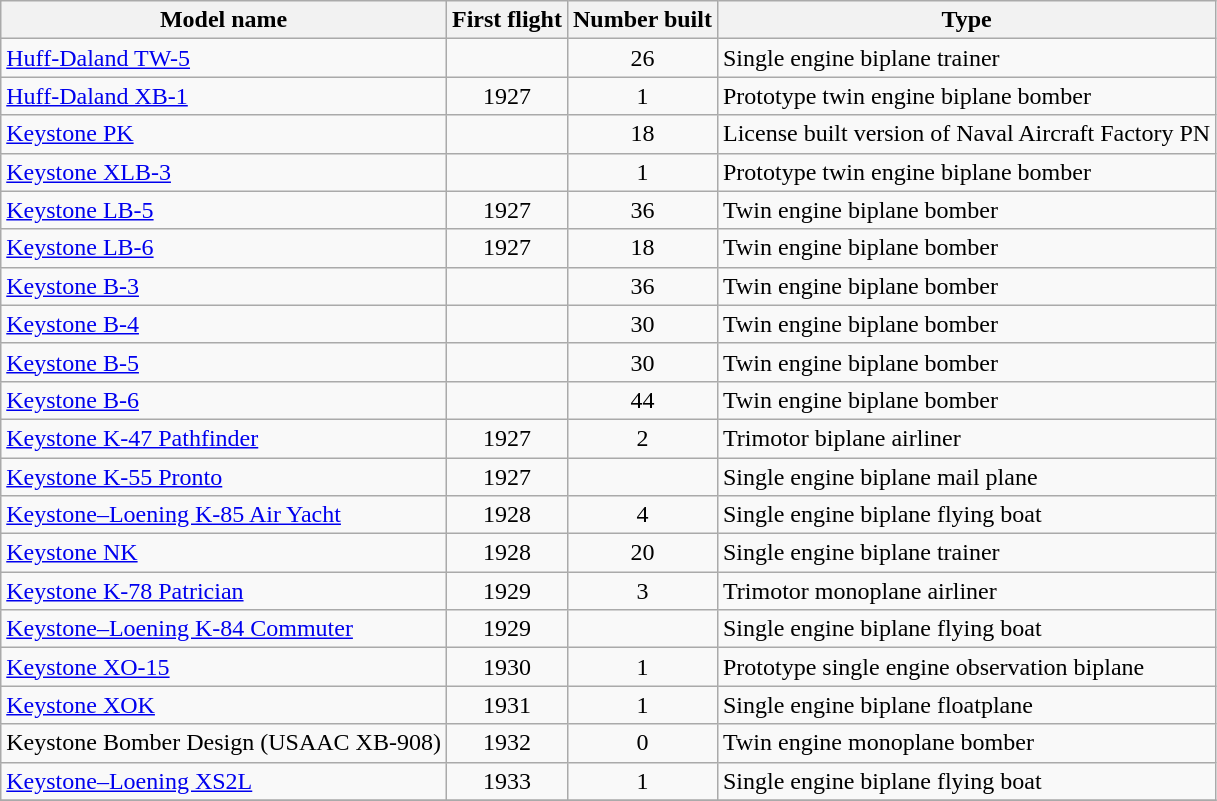<table class="wikitable sortable">
<tr>
<th>Model name</th>
<th>First flight</th>
<th>Number built</th>
<th>Type</th>
</tr>
<tr>
<td align=left><a href='#'>Huff-Daland TW-5</a></td>
<td align=center></td>
<td align=center>26</td>
<td align=left>Single engine biplane trainer</td>
</tr>
<tr>
<td align=left><a href='#'>Huff-Daland XB-1</a></td>
<td align=center>1927</td>
<td align=center>1</td>
<td align=left>Prototype twin engine biplane bomber</td>
</tr>
<tr>
<td align=left><a href='#'>Keystone PK</a></td>
<td align=center></td>
<td align=center>18</td>
<td align=left>License built version of Naval Aircraft Factory PN</td>
</tr>
<tr>
<td align=left><a href='#'>Keystone XLB-3</a></td>
<td align=center></td>
<td align=center>1</td>
<td align=left>Prototype twin engine biplane bomber</td>
</tr>
<tr>
<td align=left><a href='#'>Keystone LB-5</a></td>
<td align=center>1927</td>
<td align=center>36</td>
<td align=left>Twin engine biplane bomber</td>
</tr>
<tr>
<td align=left><a href='#'>Keystone LB-6</a></td>
<td align=center>1927</td>
<td align=center>18</td>
<td align=left>Twin engine biplane bomber</td>
</tr>
<tr>
<td align=left><a href='#'>Keystone B-3</a></td>
<td align=center></td>
<td align=center>36</td>
<td align=left>Twin engine biplane bomber</td>
</tr>
<tr>
<td align=left><a href='#'>Keystone B-4</a></td>
<td align=center></td>
<td align=center>30</td>
<td align=left>Twin engine biplane bomber</td>
</tr>
<tr>
<td align=left><a href='#'>Keystone B-5</a></td>
<td align=center></td>
<td align=center>30</td>
<td align=left>Twin engine biplane bomber</td>
</tr>
<tr>
<td align=left><a href='#'>Keystone B-6</a></td>
<td align=center></td>
<td align=center>44</td>
<td align=left>Twin engine biplane bomber</td>
</tr>
<tr>
<td align=left><a href='#'>Keystone K-47 Pathfinder</a></td>
<td align=center>1927</td>
<td align=center>2</td>
<td align=left>Trimotor biplane airliner</td>
</tr>
<tr>
<td align=left><a href='#'>Keystone K-55 Pronto</a></td>
<td align=center>1927</td>
<td align=center></td>
<td align=left>Single engine biplane mail plane</td>
</tr>
<tr>
<td align=left><a href='#'>Keystone–Loening K-85 Air Yacht</a></td>
<td align=center>1928</td>
<td align=center>4</td>
<td align=left>Single engine biplane flying boat</td>
</tr>
<tr>
<td align=left><a href='#'>Keystone NK</a></td>
<td align=center>1928</td>
<td align=center>20</td>
<td align=left>Single engine biplane trainer</td>
</tr>
<tr>
<td align=left><a href='#'>Keystone K-78 Patrician</a></td>
<td align=center>1929</td>
<td align=center>3</td>
<td align=left>Trimotor monoplane airliner</td>
</tr>
<tr>
<td align=left><a href='#'>Keystone–Loening K-84 Commuter</a></td>
<td align=center>1929</td>
<td align=center></td>
<td align=left>Single engine biplane flying boat</td>
</tr>
<tr>
<td align=left><a href='#'>Keystone XO-15</a></td>
<td align=center>1930</td>
<td align=center>1</td>
<td align=left>Prototype single engine observation biplane</td>
</tr>
<tr>
<td align=left><a href='#'>Keystone XOK</a></td>
<td align=center>1931</td>
<td align=center>1</td>
<td align=left>Single engine biplane floatplane</td>
</tr>
<tr>
<td align=left>Keystone Bomber Design (USAAC XB-908)</td>
<td align=center>1932</td>
<td align=center>0</td>
<td align=left>Twin engine monoplane bomber</td>
</tr>
<tr>
<td align=left><a href='#'>Keystone–Loening XS2L</a></td>
<td align=center>1933</td>
<td align=center>1</td>
<td align=left>Single engine biplane flying boat</td>
</tr>
<tr>
</tr>
</table>
